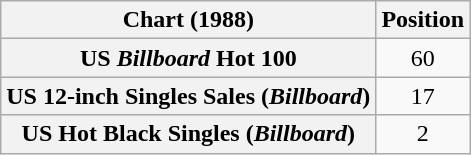<table class="wikitable sortable plainrowheaders" style="text-align:center">
<tr>
<th scope="col">Chart (1988)</th>
<th scope="col">Position</th>
</tr>
<tr>
<th scope="row">US <em>Billboard</em> Hot 100</th>
<td>60</td>
</tr>
<tr>
<th scope="row">US 12-inch Singles Sales (<em>Billboard</em>)</th>
<td>17</td>
</tr>
<tr>
<th scope="row">US Hot Black Singles (<em>Billboard</em>)</th>
<td>2</td>
</tr>
</table>
